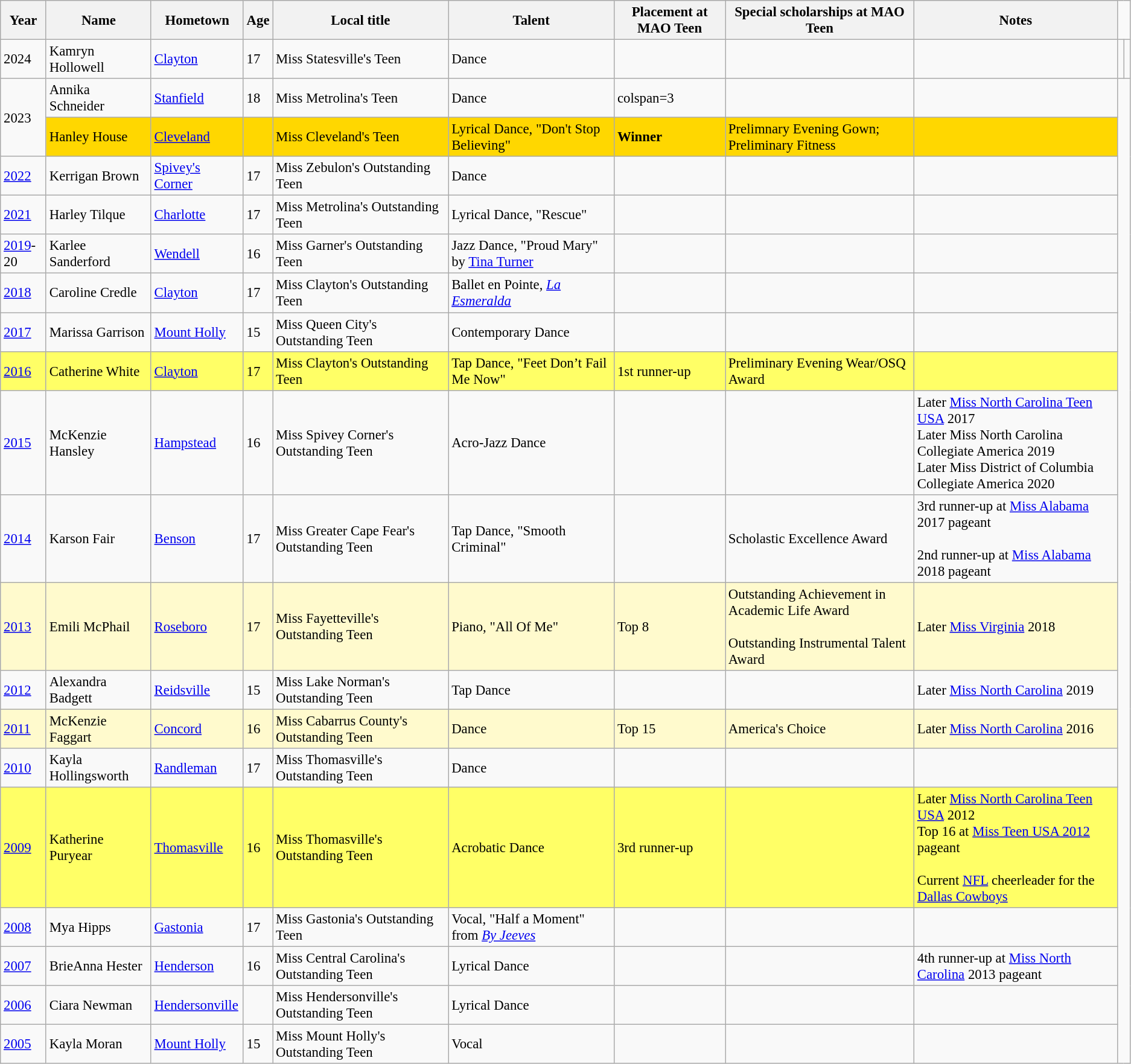<table class="wikitable sortable"style="font-size:95%;">
<tr bgcolor="#efefef">
<th>Year</th>
<th>Name</th>
<th>Hometown</th>
<th>Age</th>
<th>Local title</th>
<th>Talent</th>
<th>Placement at MAO Teen</th>
<th>Special scholarships at MAO Teen</th>
<th>Notes</th>
</tr>
<tr>
<td>2024</td>
<td>Kamryn Hollowell</td>
<td><a href='#'>Clayton</a></td>
<td>17</td>
<td>Miss Statesville's Teen</td>
<td>Dance</td>
<td></td>
<td></td>
<td></td>
<td></td>
<td></td>
</tr>
<tr>
<td rowspan="2">2023</td>
<td>Annika Schneider</td>
<td><a href='#'>Stanfield</a></td>
<td>18</td>
<td>Miss Metrolina's Teen</td>
<td>Dance</td>
<td>colspan=3 </td>
<td></td>
<td></td>
</tr>
<tr style="background-color:gold;">
<td>Hanley House</td>
<td><a href='#'>Cleveland</a></td>
<td></td>
<td>Miss Cleveland's Teen</td>
<td>Lyrical Dance, "Don't Stop Believing"</td>
<td><strong>Winner</strong></td>
<td>Prelimnary Evening Gown; Preliminary Fitness</td>
<td></td>
</tr>
<tr>
<td><a href='#'>2022</a></td>
<td>Kerrigan Brown</td>
<td><a href='#'>Spivey's Corner</a></td>
<td>17</td>
<td>Miss Zebulon's Outstanding Teen</td>
<td>Dance</td>
<td></td>
<td></td>
<td></td>
</tr>
<tr>
<td><a href='#'>2021</a></td>
<td>Harley Tilque</td>
<td><a href='#'>Charlotte</a></td>
<td>17</td>
<td>Miss Metrolina's Outstanding Teen</td>
<td>Lyrical Dance, "Rescue"</td>
<td></td>
<td></td>
<td></td>
</tr>
<tr>
<td><a href='#'>2019</a>-20</td>
<td>Karlee Sanderford</td>
<td><a href='#'>Wendell</a></td>
<td>16</td>
<td>Miss Garner's Outstanding Teen</td>
<td>Jazz Dance, "Proud Mary" by <a href='#'>Tina Turner</a></td>
<td></td>
<td></td>
<td></td>
</tr>
<tr>
<td><a href='#'>2018</a></td>
<td>Caroline Credle</td>
<td><a href='#'>Clayton</a></td>
<td>17</td>
<td>Miss Clayton's Outstanding Teen</td>
<td>Ballet en Pointe, <em><a href='#'>La Esmeralda</a></em></td>
<td></td>
<td></td>
<td></td>
</tr>
<tr>
<td><a href='#'>2017</a></td>
<td>Marissa Garrison</td>
<td><a href='#'>Mount Holly</a></td>
<td>15</td>
<td>Miss Queen City's Outstanding Teen</td>
<td>Contemporary Dance</td>
<td></td>
<td></td>
<td></td>
</tr>
<tr style="background-color:#FFFF66;">
<td><a href='#'>2016</a></td>
<td>Catherine White</td>
<td><a href='#'>Clayton</a></td>
<td>17</td>
<td>Miss Clayton's Outstanding Teen</td>
<td>Tap Dance, "Feet Don’t Fail Me Now"</td>
<td>1st runner-up</td>
<td>Preliminary Evening Wear/OSQ Award</td>
<td></td>
</tr>
<tr>
<td><a href='#'>2015</a></td>
<td>McKenzie Hansley</td>
<td><a href='#'>Hampstead</a></td>
<td>16</td>
<td>Miss Spivey Corner's Outstanding Teen</td>
<td>Acro-Jazz Dance</td>
<td></td>
<td></td>
<td>Later <a href='#'>Miss North Carolina Teen USA</a> 2017<br>Later Miss North Carolina Collegiate America 2019<br>Later Miss District of Columbia Collegiate America 2020</td>
</tr>
<tr>
<td><a href='#'>2014</a></td>
<td>Karson Fair</td>
<td><a href='#'>Benson</a></td>
<td>17</td>
<td>Miss Greater Cape Fear's Outstanding Teen</td>
<td>Tap Dance, "Smooth Criminal"</td>
<td></td>
<td>Scholastic Excellence Award</td>
<td>3rd runner-up at <a href='#'>Miss Alabama</a> 2017 pageant<br><br>2nd runner-up at <a href='#'>Miss Alabama</a> 2018 pageant</td>
</tr>
<tr style="background-color:#FFFACD;">
<td><a href='#'>2013</a></td>
<td>Emili McPhail</td>
<td><a href='#'>Roseboro</a></td>
<td>17</td>
<td>Miss Fayetteville's Outstanding Teen</td>
<td>Piano, "All Of Me"</td>
<td>Top 8</td>
<td>Outstanding Achievement in Academic Life Award<br><br>Outstanding Instrumental Talent Award</td>
<td>Later <a href='#'>Miss Virginia</a> 2018</td>
</tr>
<tr>
<td><a href='#'>2012</a></td>
<td>Alexandra Badgett</td>
<td><a href='#'>Reidsville</a></td>
<td>15</td>
<td>Miss Lake Norman's Outstanding Teen</td>
<td>Tap Dance</td>
<td></td>
<td></td>
<td>Later <a href='#'>Miss North Carolina</a> 2019</td>
</tr>
<tr style="background-color:#FFFACD;">
<td><a href='#'>2011</a></td>
<td>McKenzie Faggart</td>
<td><a href='#'>Concord</a></td>
<td>16</td>
<td>Miss Cabarrus County's Outstanding Teen</td>
<td>Dance</td>
<td>Top 15</td>
<td>America's Choice</td>
<td>Later <a href='#'>Miss North Carolina</a> 2016</td>
</tr>
<tr>
<td><a href='#'>2010</a></td>
<td>Kayla Hollingsworth</td>
<td><a href='#'>Randleman</a></td>
<td>17</td>
<td>Miss Thomasville's Outstanding Teen</td>
<td>Dance</td>
<td></td>
<td></td>
<td></td>
</tr>
<tr style="background-color:#FFFF66;">
<td><a href='#'>2009</a></td>
<td>Katherine Puryear</td>
<td><a href='#'>Thomasville</a></td>
<td>16</td>
<td>Miss Thomasville's Outstanding Teen</td>
<td>Acrobatic Dance</td>
<td>3rd runner-up</td>
<td></td>
<td>Later <a href='#'>Miss North Carolina Teen USA</a> 2012<br>Top 16 at <a href='#'>Miss Teen USA 2012</a> pageant<br><br>Current <a href='#'>NFL</a> cheerleader for the <a href='#'>Dallas Cowboys</a></td>
</tr>
<tr>
<td><a href='#'>2008</a></td>
<td>Mya Hipps</td>
<td><a href='#'>Gastonia</a></td>
<td>17</td>
<td>Miss Gastonia's Outstanding Teen</td>
<td>Vocal, "Half a Moment" from <em><a href='#'>By Jeeves</a></em></td>
<td></td>
<td></td>
<td></td>
</tr>
<tr>
<td><a href='#'>2007</a></td>
<td>BrieAnna Hester</td>
<td><a href='#'>Henderson</a></td>
<td>16</td>
<td>Miss Central Carolina's Outstanding Teen</td>
<td>Lyrical Dance</td>
<td></td>
<td></td>
<td>4th runner-up at <a href='#'>Miss North Carolina</a> 2013 pageant</td>
</tr>
<tr>
<td><a href='#'>2006</a></td>
<td>Ciara Newman</td>
<td><a href='#'>Hendersonville</a></td>
<td></td>
<td>Miss Hendersonville's Outstanding Teen</td>
<td>Lyrical Dance</td>
<td></td>
<td></td>
<td></td>
</tr>
<tr>
<td><a href='#'>2005</a></td>
<td>Kayla Moran</td>
<td><a href='#'>Mount Holly</a></td>
<td>15</td>
<td>Miss Mount Holly's Outstanding Teen</td>
<td>Vocal</td>
<td></td>
<td></td>
<td></td>
</tr>
</table>
